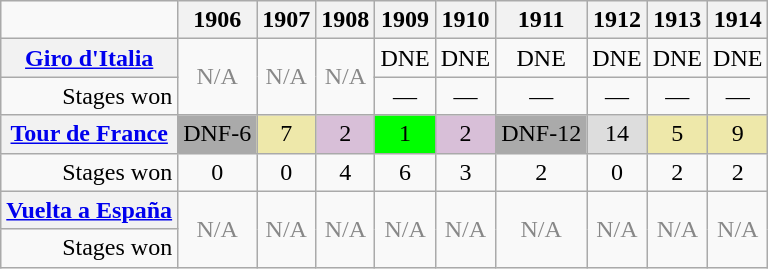<table class="wikitable">
<tr>
<td></td>
<th scope="col">1906</th>
<th scope="col">1907</th>
<th scope="col">1908</th>
<th scope="col">1909</th>
<th scope="col">1910</th>
<th scope="col">1911</th>
<th scope="col">1912</th>
<th scope="col">1913</th>
<th scope="col">1914</th>
</tr>
<tr>
<th><a href='#'>Giro d'Italia</a></th>
<td rowspan=2 align="center" style="color:#888888;">N/A</td>
<td rowspan=2 align="center" style="color:#888888;">N/A</td>
<td rowspan=2 align="center" style="color:#888888;">N/A</td>
<td align="center">DNE</td>
<td align="center">DNE</td>
<td align="center">DNE</td>
<td align="center">DNE</td>
<td align="center">DNE</td>
<td align="center">DNE</td>
</tr>
<tr>
<td align="right">Stages won</td>
<td align="center">—</td>
<td align="center">—</td>
<td align="center">—</td>
<td align="center">—</td>
<td align="center">—</td>
<td align="center">—</td>
</tr>
<tr>
<th><a href='#'>Tour de France</a></th>
<td align="center" style="background:#AAAAAA;">DNF-6</td>
<td align="center" style="background:#EEE8AA;">7</td>
<td align="center" style="background:#D8BFD8;">2</td>
<td align="center" style="background:#00ff00;">1</td>
<td align="center" style="background:#D8BFD8;">2</td>
<td align="center" style="background:#AAAAAA;">DNF-12</td>
<td align="center" style="background:#DDDDDD;">14</td>
<td align="center" style="background:#EEE8AA;">5</td>
<td align="center" style="background:#EEE8AA;">9</td>
</tr>
<tr>
<td align="right">Stages won</td>
<td align="center">0</td>
<td align="center">0</td>
<td align="center">4</td>
<td align="center">6</td>
<td align="center">3</td>
<td align="center">2</td>
<td align="center">0</td>
<td align="center">2</td>
<td align="center">2</td>
</tr>
<tr>
<th><a href='#'>Vuelta a España</a></th>
<td rowspan=2 align="center" style="color:#888888;">N/A</td>
<td rowspan=2 align="center" style="color:#888888;">N/A</td>
<td rowspan=2 align="center" style="color:#888888;">N/A</td>
<td rowspan=2 align="center" style="color:#888888;">N/A</td>
<td rowspan=2 align="center" style="color:#888888;">N/A</td>
<td rowspan=2 align="center" style="color:#888888;">N/A</td>
<td rowspan=2 align="center" style="color:#888888;">N/A</td>
<td rowspan=2 align="center" style="color:#888888;">N/A</td>
<td rowspan=2 align="center" style="color:#888888;">N/A</td>
</tr>
<tr>
<td align="right">Stages won</td>
</tr>
</table>
